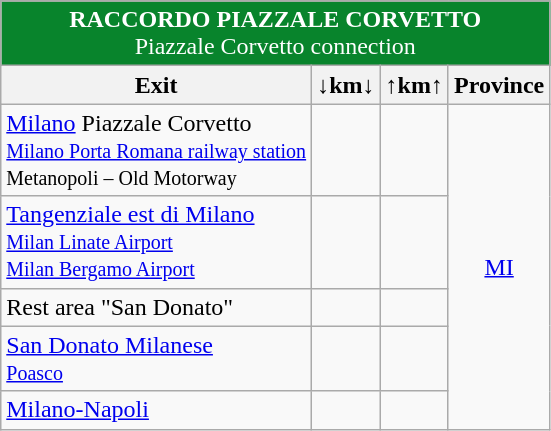<table class="wikitable">
<tr>
</tr>
<tr align="center" style="color: white;font-size:100%;" bgcolor="#08842c">
<td colspan="6"> <strong>RACCORDO PIAZZALE CORVETTO</strong><br>Piazzale Corvetto connection</td>
</tr>
<tr>
<th><strong>Exit</strong></th>
<th align="center"><strong>↓km↓</strong></th>
<th align="center"><strong>↑km↑</strong></th>
<th align="center"><strong>Province</strong></th>
</tr>
<tr>
<td>  <a href='#'>Milano</a> Piazzale Corvetto<br><small> <a href='#'>Milano Porta Romana railway station</a> </small><br><small>Metanopoli – Old Motorway</small></td>
<td></td>
<td></td>
<td align="center" rowspan="5"><a href='#'>MI</a></td>
</tr>
<tr>
<td>  <a href='#'>Tangenziale est di Milano</a><br><small> <a href='#'>Milan Linate Airport</a></small><br><small> <a href='#'>Milan Bergamo Airport</a></small></td>
<td align="right"></td>
<td align="right"></td>
</tr>
<tr>
<td> Rest area "San Donato"</td>
<td align="right"></td>
<td align="right"></td>
</tr>
<tr>
<td> <a href='#'>San Donato Milanese</a><br><small><a href='#'>Poasco</a></small></td>
<td align="right"></td>
<td align="right"></td>
</tr>
<tr>
<td>   <a href='#'>Milano-Napoli</a></td>
<td align="right"></td>
<td align="right"></td>
</tr>
</table>
